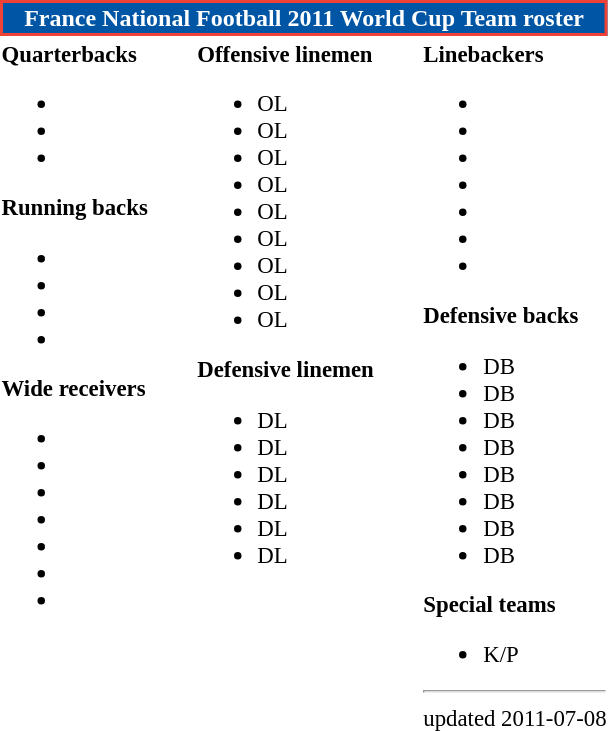<table class="toccolours" style="text-align: left;">
<tr>
<th colspan="7" style="background-color: #0055A4; border:2px solid #EF4135;color:white;text-align:center;">France National Football 2011 World Cup Team roster</th>
</tr>
<tr>
<td style="font-size: 95%;vertical-align:top;"><strong>Quarterbacks</strong><br><ul><li></li><li></li><li></li></ul><strong>Running backs</strong><ul><li></li><li></li><li></li><li></li></ul><strong>Wide receivers</strong><ul><li></li><li></li><li></li><li></li><li></li><li></li><li></li></ul></td>
<td style="width: 25px;"></td>
<td style="font-size: 95%;vertical-align:top;"><strong>Offensive linemen</strong><br><ul><li> OL</li><li> OL</li><li> OL</li><li> OL</li><li> OL</li><li> OL</li><li> OL</li><li> OL</li><li> OL</li></ul><strong>Defensive linemen</strong><ul><li> DL</li><li> DL</li><li> DL</li><li> DL</li><li> DL</li><li> DL</li></ul></td>
<td style="width: 25px;"></td>
<td style="font-size: 95%;vertical-align:top;"><strong>Linebackers </strong><br><ul><li></li><li></li><li></li><li></li><li></li><li></li><li></li></ul><strong>Defensive backs</strong><ul><li> DB</li><li> DB</li><li> DB</li><li> DB</li><li> DB</li><li> DB</li><li> DB</li><li> DB</li></ul><strong>Special teams</strong><ul><li> K/P</li></ul><hr>
<span></span> updated 2011-07-08<br></td>
</tr>
<tr>
</tr>
</table>
